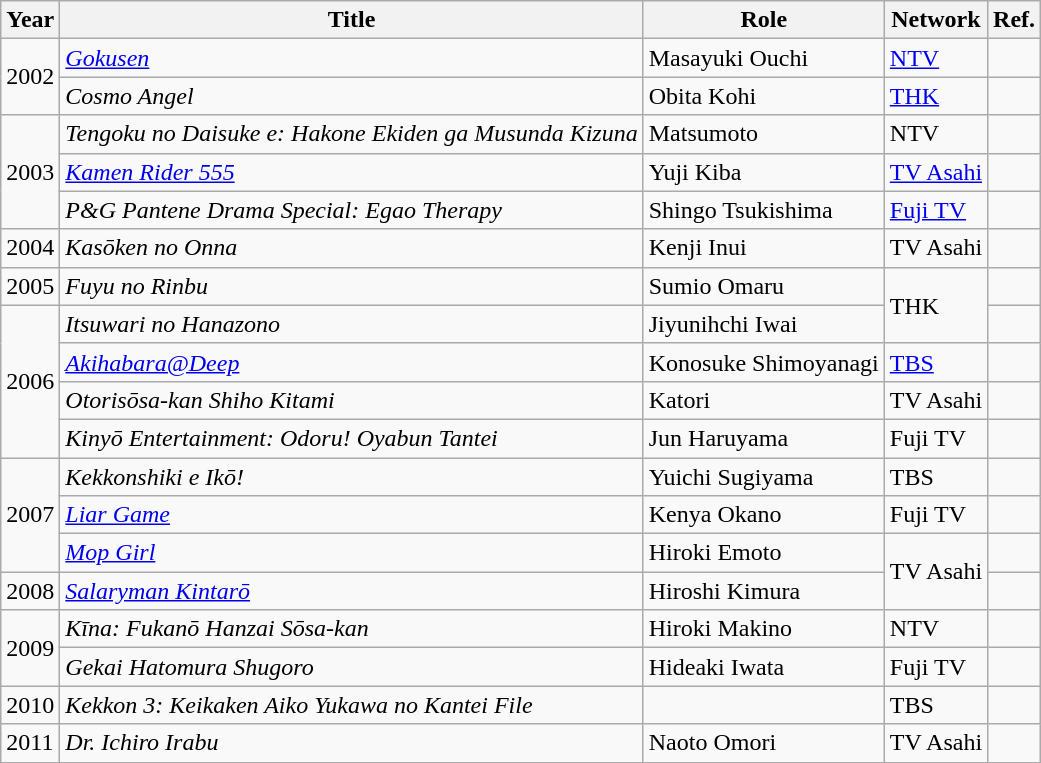<table class="wikitable">
<tr>
<th>Year</th>
<th>Title</th>
<th>Role</th>
<th>Network</th>
<th>Ref.</th>
</tr>
<tr>
<td rowspan="2">2002</td>
<td><em><a href='#'>Gokusen</a></em></td>
<td>Masayuki Ouchi</td>
<td><a href='#'>NTV</a></td>
<td></td>
</tr>
<tr>
<td><em>Cosmo Angel</em></td>
<td>Obita Kohi</td>
<td><a href='#'>THK</a></td>
<td></td>
</tr>
<tr>
<td rowspan="3">2003</td>
<td><em>Tengoku no Daisuke e: Hakone Ekiden ga Musunda Kizuna</em></td>
<td>Matsumoto</td>
<td>NTV</td>
<td></td>
</tr>
<tr>
<td><em><a href='#'>Kamen Rider 555</a></em></td>
<td>Yuji Kiba</td>
<td><a href='#'>TV Asahi</a></td>
<td></td>
</tr>
<tr>
<td><em>P&G Pantene Drama Special: Egao Therapy</em></td>
<td>Shingo Tsukishima</td>
<td><a href='#'>Fuji TV</a></td>
<td></td>
</tr>
<tr>
<td>2004</td>
<td><em>Kasōken no Onna</em></td>
<td>Kenji Inui</td>
<td>TV Asahi</td>
<td></td>
</tr>
<tr>
<td>2005</td>
<td><em>Fuyu no Rinbu</em></td>
<td>Sumio Omaru</td>
<td rowspan="2">THK</td>
<td></td>
</tr>
<tr>
<td rowspan="4">2006</td>
<td><em>Itsuwari no Hanazono</em></td>
<td>Jiyunihchi Iwai</td>
<td></td>
</tr>
<tr>
<td><em><a href='#'>Akihabara@Deep</a></em></td>
<td>Konosuke Shimoyanagi</td>
<td><a href='#'>TBS</a></td>
<td></td>
</tr>
<tr>
<td><em>Otorisōsa-kan Shiho Kitami</em></td>
<td>Katori</td>
<td>TV Asahi</td>
<td></td>
</tr>
<tr>
<td><em>Kinyō Entertainment: Odoru! Oyabun Tantei</em></td>
<td>Jun Haruyama</td>
<td>Fuji TV</td>
<td></td>
</tr>
<tr>
<td rowspan="3">2007</td>
<td><em>Kekkonshiki e Ikō!</em></td>
<td>Yuichi Sugiyama</td>
<td>TBS</td>
<td></td>
</tr>
<tr>
<td><em><a href='#'>Liar Game</a></em></td>
<td>Kenya Okano</td>
<td>Fuji TV</td>
<td></td>
</tr>
<tr>
<td><em><a href='#'>Mop Girl</a></em></td>
<td>Hiroki Emoto</td>
<td rowspan="2">TV Asahi</td>
<td></td>
</tr>
<tr>
<td>2008</td>
<td><em><a href='#'>Salaryman Kintarō</a></em></td>
<td>Hiroshi Kimura</td>
<td></td>
</tr>
<tr>
<td rowspan="2">2009</td>
<td><em>Kīna: Fukanō Hanzai Sōsa-kan</em></td>
<td>Hiroki Makino</td>
<td>NTV</td>
<td></td>
</tr>
<tr>
<td><em>Gekai Hatomura Shugoro</em></td>
<td>Hideaki Iwata</td>
<td>Fuji TV</td>
<td></td>
</tr>
<tr>
<td>2010</td>
<td><em>Kekkon 3: Keikaken Aiko Yukawa no Kantei File</em></td>
<td></td>
<td>TBS</td>
<td></td>
</tr>
<tr>
<td>2011</td>
<td><em>Dr. Ichiro Irabu</em></td>
<td>Naoto Omori</td>
<td>TV Asahi</td>
<td></td>
</tr>
</table>
